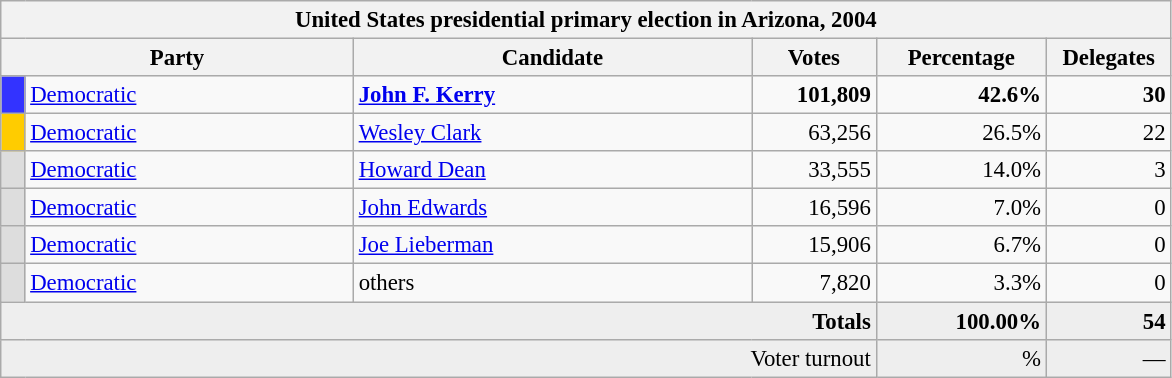<table class="wikitable" style="font-size:95%;">
<tr>
<th colspan="6">United States presidential primary election in Arizona, 2004</th>
</tr>
<tr>
<th colspan="2" style="width: 15em">Party</th>
<th style="width: 17em">Candidate</th>
<th style="width: 5em">Votes</th>
<th style="width: 7em">Percentage</th>
<th style="width: 5em">Delegates</th>
</tr>
<tr>
<th style="background-color:#3333FF; width: 3px"></th>
<td style="width: 130px"><a href='#'>Democratic</a></td>
<td><strong><a href='#'>John F. Kerry</a></strong></td>
<td align="right"><strong>101,809</strong></td>
<td align="right"><strong>42.6%</strong></td>
<td align="right"><strong>30</strong></td>
</tr>
<tr>
<th style="background-color:#FFCC00; width: 3px"></th>
<td style="width: 130px"><a href='#'>Democratic</a></td>
<td><a href='#'>Wesley Clark</a></td>
<td align="right">63,256</td>
<td align="right">26.5%</td>
<td align="right">22</td>
</tr>
<tr>
<th style="background-color:#DDDDDD; width: 3px"></th>
<td style="width: 130px"><a href='#'>Democratic</a></td>
<td><a href='#'>Howard Dean</a></td>
<td align="right">33,555</td>
<td align="right">14.0%</td>
<td align="right">3</td>
</tr>
<tr>
<th style="background-color:#DDDDDD; width: 3px"></th>
<td style="width: 130px"><a href='#'>Democratic</a></td>
<td><a href='#'>John Edwards</a></td>
<td align="right">16,596</td>
<td align="right">7.0%</td>
<td align="right">0</td>
</tr>
<tr>
<th style="background-color:#DDDDDD; width: 3px"></th>
<td style="width: 130px"><a href='#'>Democratic</a></td>
<td><a href='#'>Joe Lieberman</a></td>
<td align="right">15,906</td>
<td align="right">6.7%</td>
<td align="right">0</td>
</tr>
<tr>
<th style="background-color:#DDDDDD; width: 3px"></th>
<td style="width: 130px"><a href='#'>Democratic</a></td>
<td>others</td>
<td align="right">7,820</td>
<td align="right">3.3%</td>
<td align="right">0</td>
</tr>
<tr bgcolor="#EEEEEE">
<td colspan="4" align="right"><strong>Totals</strong></td>
<td align="right"><strong>100.00%</strong></td>
<td align="right"><strong>54</strong></td>
</tr>
<tr bgcolor="#EEEEEE">
<td colspan="4" align="right">Voter turnout</td>
<td align="right">%</td>
<td align="right">—</td>
</tr>
</table>
